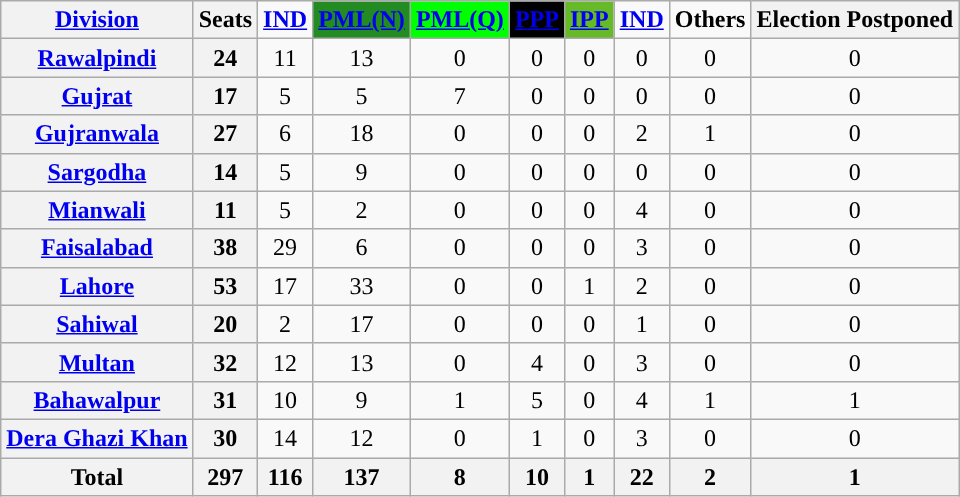<table class="wikitable sortable"style="text-align:center;">
<tr>
<th><a href='#'>Division</a></th>
<th>Seats</th>
<td style="background:"><a href='#'><span><strong>IND</strong></span></a>  </td>
<td style="background:#228b22;"><a href='#'><span><strong>PML(N)</strong></span></a></td>
<td style="background:#00ff00;"><a href='#'><span><strong>PML(Q)</strong></span></a></td>
<td style="background:#000000;"><a href='#'><span><strong>PPP</strong></span></a></td>
<td style="background:#67ba27;"><a href='#'><span><strong>IPP</strong></span></a></td>
<td><a href='#'><span><strong>IND</strong></span></a></td>
<td><span><strong>Others</strong></span></td>
<th>Election Postponed</th>
</tr>
<tr>
<th><a href='#'>Rawalpindi</a></th>
<th>24</th>
<td>11</td>
<td style="background:">13</td>
<td>0</td>
<td>0</td>
<td>0</td>
<td>0</td>
<td>0</td>
<td>0</td>
</tr>
<tr>
<th><a href='#'>Gujrat</a></th>
<th>17</th>
<td>5</td>
<td>5</td>
<td style="background:">7</td>
<td>0</td>
<td>0</td>
<td>0</td>
<td>0</td>
<td>0</td>
</tr>
<tr>
<th><a href='#'>Gujranwala</a></th>
<th>27</th>
<td>6</td>
<td style="background:">18</td>
<td>0</td>
<td>0</td>
<td>0</td>
<td>2</td>
<td>1</td>
<td>0</td>
</tr>
<tr>
<th><a href='#'>Sargodha</a></th>
<th>14</th>
<td>5</td>
<td style="background:">9</td>
<td>0</td>
<td>0</td>
<td>0</td>
<td>0</td>
<td>0</td>
<td>0</td>
</tr>
<tr>
<th><a href='#'>Mianwali</a></th>
<th>11</th>
<td style="background:">5</td>
<td>2</td>
<td>0</td>
<td>0</td>
<td>0</td>
<td>4</td>
<td>0</td>
<td>0</td>
</tr>
<tr>
<th><a href='#'>Faisalabad</a></th>
<th>38</th>
<td style="background:">29</td>
<td>6</td>
<td>0</td>
<td>0</td>
<td>0</td>
<td>3</td>
<td>0</td>
<td>0</td>
</tr>
<tr>
<th><a href='#'>Lahore</a></th>
<th>53</th>
<td>17</td>
<td style="background:">33</td>
<td>0</td>
<td>0</td>
<td>1</td>
<td>2</td>
<td>0</td>
<td>0</td>
</tr>
<tr>
<th><a href='#'>Sahiwal</a></th>
<th>20</th>
<td>2</td>
<td style="background:">17</td>
<td>0</td>
<td>0</td>
<td>0</td>
<td>1</td>
<td>0</td>
<td>0</td>
</tr>
<tr>
<th><a href='#'>Multan</a></th>
<th>32</th>
<td>12</td>
<td style="background:">13</td>
<td>0</td>
<td>4</td>
<td>0</td>
<td>3</td>
<td>0</td>
<td>0</td>
</tr>
<tr>
<th><a href='#'>Bahawalpur</a></th>
<th>31</th>
<td style="background:">10</td>
<td>9</td>
<td>1</td>
<td>5</td>
<td>0</td>
<td>4</td>
<td>1</td>
<td>1</td>
</tr>
<tr>
<th><a href='#'>Dera Ghazi Khan</a></th>
<th>30</th>
<td style="background:">14</td>
<td>12</td>
<td>0</td>
<td>1</td>
<td>0</td>
<td>3</td>
<td>0</td>
<td>0</td>
</tr>
<tr>
<th>Total</th>
<th>297</th>
<th>116</th>
<th>137</th>
<th>8</th>
<th>10</th>
<th>1</th>
<th>22</th>
<th>2</th>
<th>1</th>
</tr>
</table>
